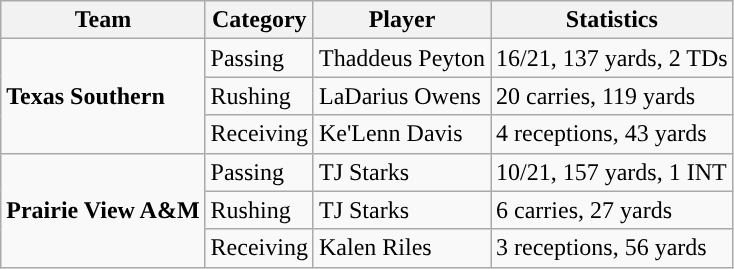<table class="wikitable" style="float: left;">
<tr>
<th>Team</th>
<th>Category</th>
<th>Player</th>
<th>Statistics</th>
</tr>
<tr>
<td rowspan=3><strong>Texas Southern</strong></td>
<td>Passing</td>
<td>Thaddeus Peyton</td>
<td>16/21, 137 yards, 2 TDs</td>
</tr>
<tr>
<td>Rushing</td>
<td>LaDarius Owens</td>
<td>20 carries, 119 yards</td>
</tr>
<tr>
<td>Receiving</td>
<td>Ke'Lenn Davis</td>
<td>4 receptions, 43 yards</td>
</tr>
<tr>
<td rowspan=3><strong>Prairie View A&M</strong></td>
<td>Passing</td>
<td>TJ Starks</td>
<td>10/21, 157 yards, 1 INT</td>
</tr>
<tr>
<td>Rushing</td>
<td>TJ Starks</td>
<td>6 carries, 27 yards</td>
</tr>
<tr>
<td>Receiving</td>
<td>Kalen Riles</td>
<td>3 receptions, 56 yards</td>
</tr>
</table>
